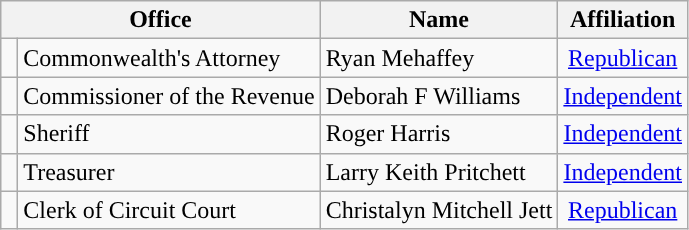<table class=wikitable>
<tr>
<th colspan="2"  style="text-align:center; vertical-align:bottom;">Office</th>
<th style="text-align:center;">Name</th>
<th valign=bottom>Affiliation</th>
</tr>
<tr>
<td style="background-color:"> </td>
<td>Commonwealth's Attorney</td>
<td>Ryan Mehaffey</td>
<td style="text-align:center;"><a href='#'>Republican</a></td>
</tr>
<tr>
<td style="background-color:"> </td>
<td>Commissioner of the Revenue</td>
<td>Deborah F Williams</td>
<td style="text-align:center;"><a href='#'>Independent</a></td>
</tr>
<tr>
<td style="background-color:"> </td>
<td>Sheriff</td>
<td>Roger Harris</td>
<td style="text-align:center;"><a href='#'>Independent</a></td>
</tr>
<tr>
<td style="background-color:"> </td>
<td>Treasurer</td>
<td>Larry Keith Pritchett</td>
<td style="text-align:center;"><a href='#'>Independent</a></td>
</tr>
<tr>
<td style="background-color:"> </td>
<td>Clerk of Circuit Court</td>
<td>Christalyn Mitchell Jett</td>
<td style="text-align:center;"><a href='#'>Republican</a></td>
</tr>
</table>
